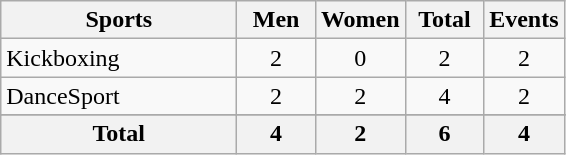<table class="wikitable sortable" style="text-align:center;">
<tr>
<th width=150>Sports</th>
<th width=45>Men</th>
<th width=45>Women</th>
<th width=45>Total</th>
<th width=45>Events</th>
</tr>
<tr>
<td align=left>Kickboxing</td>
<td>2</td>
<td>0</td>
<td>2</td>
<td>2</td>
</tr>
<tr>
<td align=left>DanceSport</td>
<td>2</td>
<td>2</td>
<td>4</td>
<td>2</td>
</tr>
<tr>
</tr>
<tr class="sortbottom">
<th>Total</th>
<th>4</th>
<th>2</th>
<th>6</th>
<th>4</th>
</tr>
</table>
